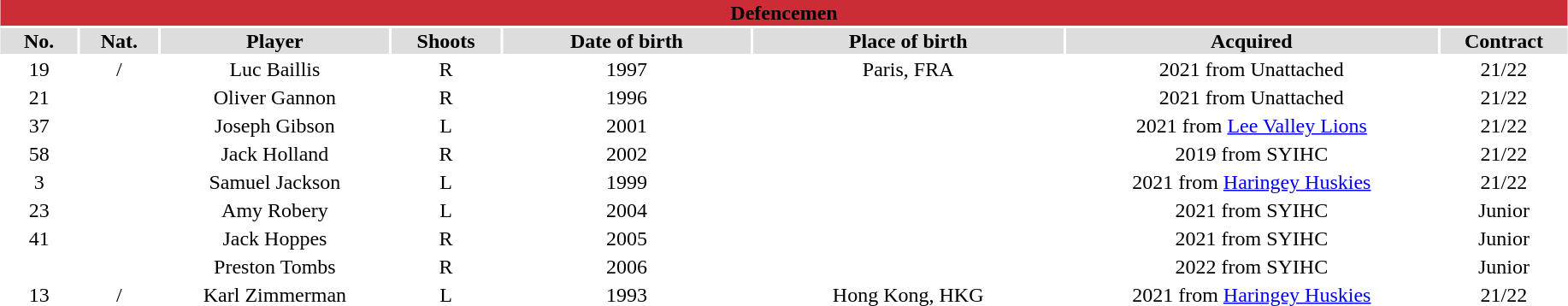<table class="toccolours" style="width:97%; clear:both; margin:1.5em auto; text-align:center;">
<tr>
<th colspan="11" style="background:#CB2C36; color:black;">Defencemen</th>
</tr>
<tr style="background:#ddd;">
<th width="5%">No.</th>
<th width="5%">Nat.</th>
<th>Player</th>
<th width="7%">Shoots</th>
<th width="16%">Date of birth</th>
<th width="20%">Place of birth</th>
<th width="24%">Acquired</th>
<td><strong>Contract</strong></td>
</tr>
<tr>
<td>19</td>
<td>/</td>
<td>Luc Baillis</td>
<td>R</td>
<td>1997</td>
<td>Paris, FRA</td>
<td>2021 from Unattached</td>
<td>21/22</td>
</tr>
<tr>
<td>21</td>
<td></td>
<td>Oliver Gannon</td>
<td>R</td>
<td>1996</td>
<td></td>
<td>2021 from Unattached</td>
<td>21/22</td>
</tr>
<tr>
<td>37</td>
<td></td>
<td>Joseph Gibson</td>
<td>L</td>
<td>2001</td>
<td></td>
<td>2021 from <a href='#'>Lee Valley Lions</a></td>
<td>21/22</td>
</tr>
<tr>
<td>58</td>
<td></td>
<td>Jack Holland</td>
<td>R</td>
<td>2002</td>
<td></td>
<td>2019 from SYIHC</td>
<td>21/22</td>
</tr>
<tr>
<td>3</td>
<td></td>
<td>Samuel Jackson</td>
<td>L</td>
<td>1999</td>
<td></td>
<td>2021 from <a href='#'>Haringey Huskies</a></td>
<td>21/22</td>
</tr>
<tr>
<td>23</td>
<td></td>
<td>Amy Robery</td>
<td>L</td>
<td>2004</td>
<td></td>
<td>2021 from SYIHC</td>
<td>Junior</td>
</tr>
<tr>
<td>41</td>
<td></td>
<td>Jack Hoppes</td>
<td>R</td>
<td>2005</td>
<td></td>
<td>2021 from SYIHC</td>
<td>Junior</td>
</tr>
<tr>
<td></td>
<td></td>
<td>Preston Tombs</td>
<td>R</td>
<td>2006</td>
<td></td>
<td>2022 from SYIHC</td>
<td>Junior</td>
</tr>
<tr>
<td>13</td>
<td>/</td>
<td>Karl Zimmerman</td>
<td>L</td>
<td>1993</td>
<td>Hong Kong, HKG</td>
<td>2021 from <a href='#'>Haringey Huskies</a></td>
<td>21/22</td>
</tr>
</table>
